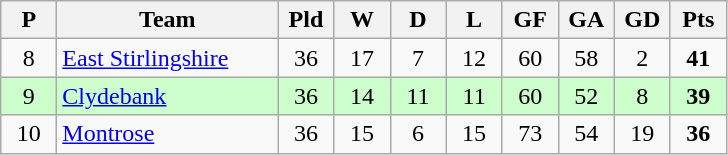<table class="wikitable" style="text-align: center;">
<tr>
<th width=30>P</th>
<th width=140>Team</th>
<th width=30>Pld</th>
<th width=30>W</th>
<th width=30>D</th>
<th width=30>L</th>
<th width=30>GF</th>
<th width=30>GA</th>
<th width=30>GD</th>
<th width=30>Pts</th>
</tr>
<tr>
<td>8</td>
<td align=left><a href='#'>East Stirlingshire</a></td>
<td>36</td>
<td>17</td>
<td>7</td>
<td>12</td>
<td>60</td>
<td>58</td>
<td>2</td>
<td><strong>41</strong></td>
</tr>
<tr style="background:#ccffcc;">
<td>9</td>
<td align=left><a href='#'>Clydebank</a></td>
<td>36</td>
<td>14</td>
<td>11</td>
<td>11</td>
<td>60</td>
<td>52</td>
<td>8</td>
<td><strong>39</strong></td>
</tr>
<tr>
<td>10</td>
<td align=left><a href='#'>Montrose</a></td>
<td>36</td>
<td>15</td>
<td>6</td>
<td>15</td>
<td>73</td>
<td>54</td>
<td>19</td>
<td><strong>36</strong></td>
</tr>
</table>
